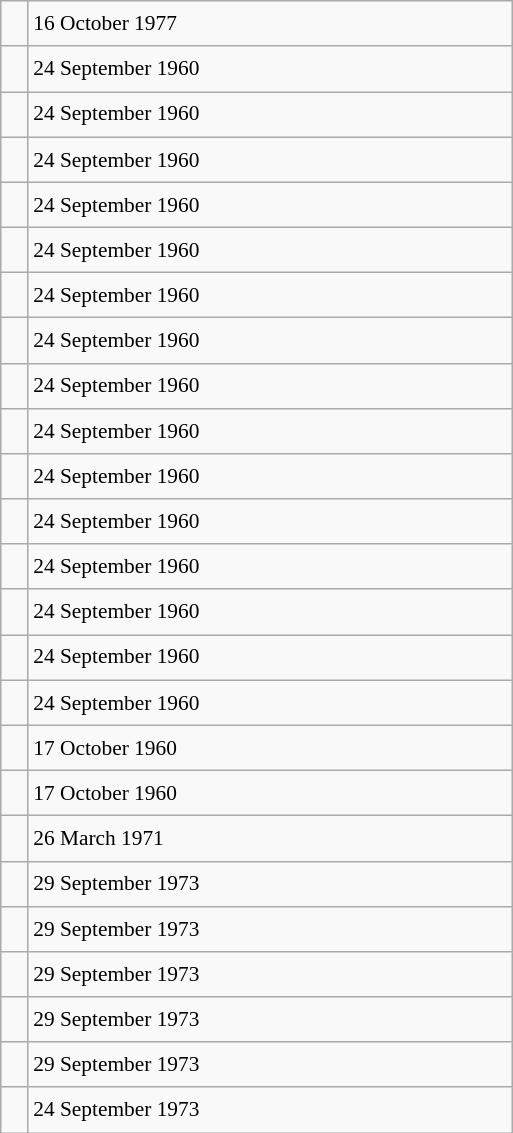<table class="wikitable" style="font-size: 89%; float: left; width: 24em; margin-right: 1em; line-height: 1.65em">
<tr>
<td></td>
<td>16 October 1977</td>
</tr>
<tr>
<td></td>
<td>24 September 1960</td>
</tr>
<tr>
<td></td>
<td>24 September 1960</td>
</tr>
<tr>
<td></td>
<td>24 September 1960</td>
</tr>
<tr>
<td></td>
<td>24 September 1960</td>
</tr>
<tr>
<td></td>
<td>24 September 1960</td>
</tr>
<tr>
<td></td>
<td>24 September 1960</td>
</tr>
<tr>
<td></td>
<td>24 September 1960</td>
</tr>
<tr>
<td></td>
<td>24 September 1960</td>
</tr>
<tr>
<td></td>
<td>24 September 1960</td>
</tr>
<tr>
<td></td>
<td>24 September 1960</td>
</tr>
<tr>
<td></td>
<td>24 September 1960</td>
</tr>
<tr>
<td></td>
<td>24 September 1960</td>
</tr>
<tr>
<td></td>
<td>24 September 1960</td>
</tr>
<tr>
<td></td>
<td>24 September 1960</td>
</tr>
<tr>
<td></td>
<td>24 September 1960</td>
</tr>
<tr>
<td></td>
<td>17 October 1960</td>
</tr>
<tr>
<td></td>
<td>17 October 1960</td>
</tr>
<tr>
<td></td>
<td>26 March 1971</td>
</tr>
<tr>
<td></td>
<td>29 September 1973</td>
</tr>
<tr>
<td></td>
<td>29 September 1973</td>
</tr>
<tr>
<td></td>
<td>29 September 1973</td>
</tr>
<tr>
<td></td>
<td>29 September 1973</td>
</tr>
<tr>
<td></td>
<td>29 September 1973</td>
</tr>
<tr>
<td></td>
<td>24 September 1973</td>
</tr>
</table>
